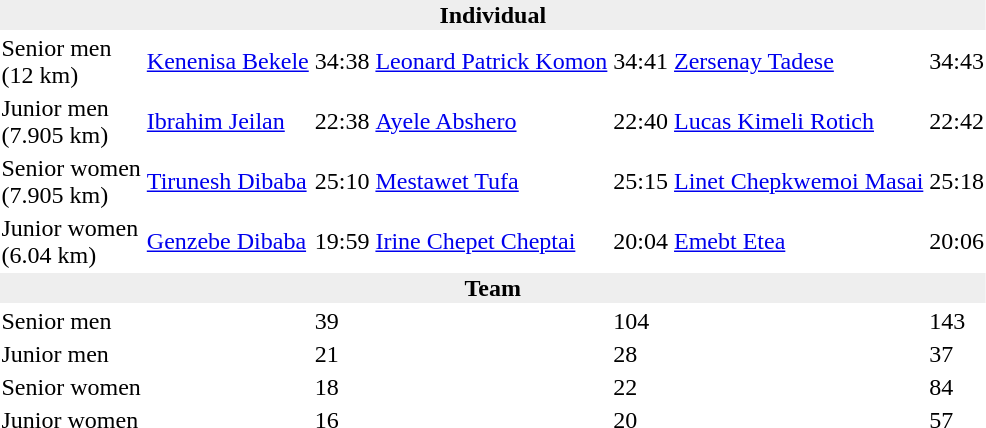<table>
<tr>
<td colspan=7 bgcolor=#eeeeee style=text-align:center;><strong>Individual</strong></td>
</tr>
<tr>
<td>Senior men<br>(12 km)</td>
<td><a href='#'>Kenenisa Bekele</a><br></td>
<td>34:38</td>
<td><a href='#'>Leonard Patrick Komon</a><br></td>
<td>34:41</td>
<td><a href='#'>Zersenay Tadese</a><br></td>
<td>34:43</td>
</tr>
<tr>
<td>Junior men<br>(7.905 km)</td>
<td><a href='#'>Ibrahim Jeilan</a><br></td>
<td>22:38</td>
<td><a href='#'>Ayele Abshero</a><br></td>
<td>22:40</td>
<td><a href='#'>Lucas Kimeli Rotich</a><br></td>
<td>22:42</td>
</tr>
<tr>
<td>Senior women<br>(7.905 km)</td>
<td><a href='#'>Tirunesh Dibaba</a><br></td>
<td>25:10</td>
<td><a href='#'>Mestawet Tufa</a><br></td>
<td>25:15</td>
<td><a href='#'>Linet Chepkwemoi Masai</a><br></td>
<td>25:18</td>
</tr>
<tr>
<td>Junior women<br>(6.04 km)</td>
<td><a href='#'>Genzebe Dibaba</a><br></td>
<td>19:59</td>
<td><a href='#'>Irine Chepet Cheptai</a><br></td>
<td>20:04</td>
<td><a href='#'>Emebt Etea</a><br></td>
<td>20:06</td>
</tr>
<tr>
<td colspan=7 bgcolor=#eeeeee style=text-align:center;><strong>Team</strong></td>
</tr>
<tr>
<td>Senior men</td>
<td></td>
<td>39</td>
<td></td>
<td>104</td>
<td></td>
<td>143</td>
</tr>
<tr>
<td>Junior men</td>
<td></td>
<td>21</td>
<td></td>
<td>28</td>
<td></td>
<td>37</td>
</tr>
<tr>
<td>Senior women</td>
<td></td>
<td>18</td>
<td></td>
<td>22</td>
<td></td>
<td>84</td>
</tr>
<tr>
<td>Junior women</td>
<td></td>
<td>16</td>
<td></td>
<td>20</td>
<td></td>
<td>57</td>
</tr>
</table>
